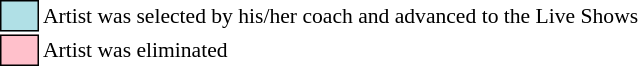<table class="toccolours"style="font-size: 90%; white-space: nowrap;">
<tr>
<td style="background:#b0e0e6; border:1px solid black;">      </td>
<td>Artist was selected by his/her coach and advanced to the Live Shows</td>
</tr>
<tr>
<td style="background:pink; border:1px solid black;">      </td>
<td>Artist was eliminated</td>
</tr>
</table>
